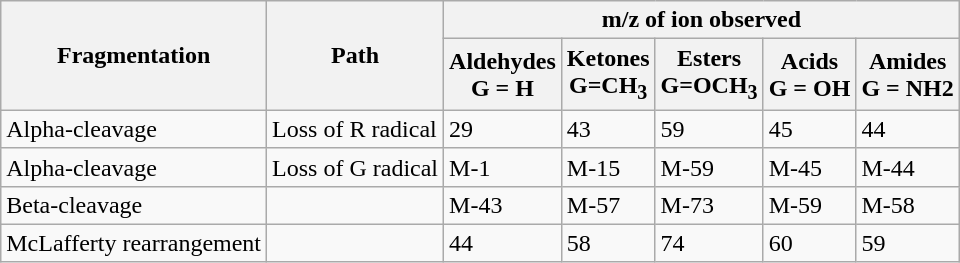<table class="wikitable">
<tr>
<th rowspan="2">Fragmentation</th>
<th rowspan="2">Path</th>
<th colspan="5">m/z of ion observed</th>
</tr>
<tr>
<th>Aldehydes<br>G = H</th>
<th>Ketones<br>G=CH<sub>3</sub></th>
<th>Esters<br>G=OCH<sub>3</sub></th>
<th>Acids<br>G = OH</th>
<th>Amides<br>G = NH2</th>
</tr>
<tr>
<td>Alpha-cleavage</td>
<td>Loss of R radical</td>
<td>29</td>
<td>43</td>
<td>59</td>
<td>45</td>
<td>44</td>
</tr>
<tr>
<td>Alpha-cleavage</td>
<td>Loss of G radical</td>
<td>M-1</td>
<td>M-15</td>
<td>M-59</td>
<td>M-45</td>
<td>M-44</td>
</tr>
<tr>
<td>Beta-cleavage</td>
<td></td>
<td>M-43</td>
<td>M-57</td>
<td>M-73</td>
<td>M-59</td>
<td>M-58</td>
</tr>
<tr>
<td>McLafferty rearrangement</td>
<td></td>
<td>44</td>
<td>58</td>
<td>74</td>
<td>60</td>
<td>59</td>
</tr>
</table>
